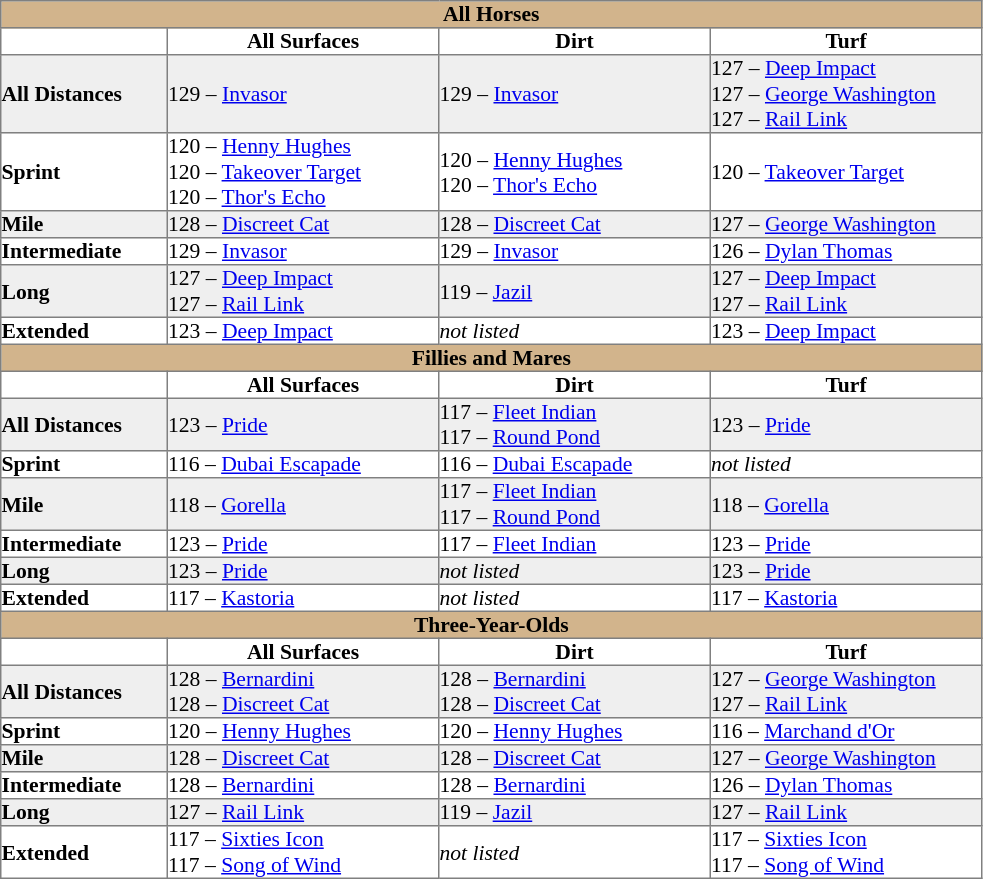<table border="1" cellpadding="0" style="border-collapse: collapse; font-size:90%">
<tr align="center">
<td bgcolor="#D2B48C" colspan="4"><strong>All Horses</strong></td>
</tr>
<tr>
<th width="110px"></th>
<th width="180px">All Surfaces</th>
<th width="180px">Dirt</th>
<th width="180px">Turf</th>
</tr>
<tr bgcolor="#EFEFEF">
<td><strong>All Distances</strong></td>
<td>129 – <a href='#'>Invasor</a></td>
<td>129 – <a href='#'>Invasor</a></td>
<td>127 – <a href='#'>Deep Impact</a> <br> 127 – <a href='#'>George Washington</a> <br> 127 – <a href='#'>Rail Link</a></td>
</tr>
<tr>
<td><strong>Sprint</strong></td>
<td>120 – <a href='#'>Henny Hughes</a> <br> 120 – <a href='#'>Takeover Target</a> <br> 120 – <a href='#'>Thor's Echo</a></td>
<td>120 – <a href='#'>Henny Hughes</a> <br> 120 – <a href='#'>Thor's Echo</a></td>
<td>120 – <a href='#'>Takeover Target</a></td>
</tr>
<tr bgcolor="#EFEFEF">
<td><strong>Mile</strong></td>
<td>128 – <a href='#'>Discreet Cat</a></td>
<td>128 – <a href='#'>Discreet Cat</a></td>
<td>127 – <a href='#'>George Washington</a></td>
</tr>
<tr>
<td><strong>Intermediate</strong></td>
<td>129 – <a href='#'>Invasor</a></td>
<td>129 – <a href='#'>Invasor</a></td>
<td>126 – <a href='#'>Dylan Thomas</a></td>
</tr>
<tr bgcolor="#EFEFEF">
<td><strong>Long</strong></td>
<td>127 – <a href='#'>Deep Impact</a> <br> 127 – <a href='#'>Rail Link</a></td>
<td>119 – <a href='#'>Jazil</a></td>
<td>127 – <a href='#'>Deep Impact</a> <br> 127 – <a href='#'>Rail Link</a></td>
</tr>
<tr>
<td><strong>Extended</strong></td>
<td>123 – <a href='#'>Deep Impact</a></td>
<td><em>not listed</em></td>
<td>123 – <a href='#'>Deep Impact</a></td>
</tr>
<tr align="center">
<td bgcolor="#D2B48C" colspan="4"><strong>Fillies and Mares</strong></td>
</tr>
<tr>
<th></th>
<th>All Surfaces</th>
<th>Dirt</th>
<th>Turf</th>
</tr>
<tr bgcolor="#EFEFEF">
<td><strong>All Distances</strong></td>
<td>123 – <a href='#'>Pride</a></td>
<td>117 – <a href='#'>Fleet Indian</a> <br> 117 – <a href='#'>Round Pond</a></td>
<td>123 – <a href='#'>Pride</a></td>
</tr>
<tr>
<td><strong>Sprint</strong></td>
<td>116 – <a href='#'>Dubai Escapade</a></td>
<td>116 – <a href='#'>Dubai Escapade</a></td>
<td><em>not listed</em></td>
</tr>
<tr bgcolor="#EFEFEF">
<td><strong>Mile</strong></td>
<td>118 – <a href='#'>Gorella</a></td>
<td>117 – <a href='#'>Fleet Indian</a> <br> 117 – <a href='#'>Round Pond</a></td>
<td>118 – <a href='#'>Gorella</a></td>
</tr>
<tr>
<td><strong>Intermediate</strong></td>
<td>123 – <a href='#'>Pride</a></td>
<td>117 – <a href='#'>Fleet Indian</a></td>
<td>123 – <a href='#'>Pride</a></td>
</tr>
<tr bgcolor="#EFEFEF">
<td><strong>Long</strong></td>
<td>123 – <a href='#'>Pride</a></td>
<td><em>not listed</em></td>
<td>123 – <a href='#'>Pride</a></td>
</tr>
<tr>
<td><strong>Extended</strong></td>
<td>117 – <a href='#'>Kastoria</a></td>
<td><em>not listed</em></td>
<td>117 – <a href='#'>Kastoria</a></td>
</tr>
<tr align="center">
<td bgcolor="#D2B48C" colspan="4"><strong>Three-Year-Olds</strong></td>
</tr>
<tr>
<th></th>
<th>All Surfaces</th>
<th>Dirt</th>
<th>Turf</th>
</tr>
<tr bgcolor="#EFEFEF">
<td><strong>All Distances</strong></td>
<td>128 – <a href='#'>Bernardini</a> <br> 128 – <a href='#'>Discreet Cat</a></td>
<td>128 – <a href='#'>Bernardini</a> <br> 128 – <a href='#'>Discreet Cat</a></td>
<td>127 – <a href='#'>George Washington</a> <br> 127 – <a href='#'>Rail Link</a></td>
</tr>
<tr>
<td><strong>Sprint</strong></td>
<td>120 – <a href='#'>Henny Hughes</a></td>
<td>120 – <a href='#'>Henny Hughes</a></td>
<td>116 – <a href='#'>Marchand d'Or</a></td>
</tr>
<tr bgcolor="#EFEFEF">
<td><strong>Mile</strong></td>
<td>128 – <a href='#'>Discreet Cat</a></td>
<td>128 – <a href='#'>Discreet Cat</a></td>
<td>127 – <a href='#'>George Washington</a></td>
</tr>
<tr>
<td><strong>Intermediate</strong></td>
<td>128 – <a href='#'>Bernardini</a></td>
<td>128 – <a href='#'>Bernardini</a></td>
<td>126 – <a href='#'>Dylan Thomas</a></td>
</tr>
<tr bgcolor="#EFEFEF">
<td><strong>Long</strong></td>
<td>127 – <a href='#'>Rail Link</a></td>
<td>119 – <a href='#'>Jazil</a></td>
<td>127 – <a href='#'>Rail Link</a></td>
</tr>
<tr>
<td><strong>Extended</strong></td>
<td>117 – <a href='#'>Sixties Icon</a> <br> 117 – <a href='#'>Song of Wind</a></td>
<td><em>not listed</em></td>
<td>117 – <a href='#'>Sixties Icon</a> <br> 117 – <a href='#'>Song of Wind</a></td>
</tr>
</table>
